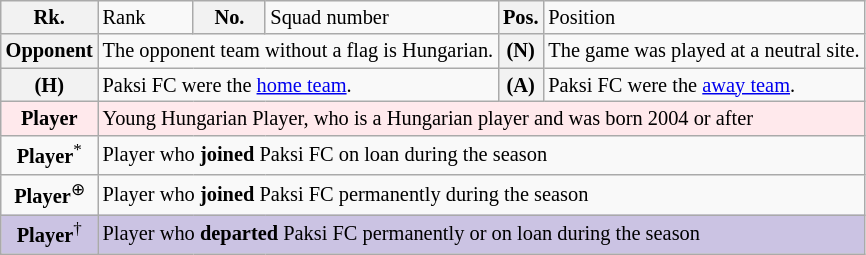<table class="wikitable" style="font-size:85%;">
<tr>
<th>Rk.</th>
<td>Rank</td>
<th>No.</th>
<td>Squad number</td>
<th>Pos.</th>
<td>Position</td>
</tr>
<tr>
<th>Opponent</th>
<td colspan="3">The opponent team without a flag is Hungarian.</td>
<th>(N)</th>
<td>The game was played at a neutral site.</td>
</tr>
<tr>
<th>(H)</th>
<td colspan="3">Paksi FC were the <a href='#'>home team</a>.</td>
<th>(A)</th>
<td>Paksi FC were the <a href='#'>away team</a>.</td>
</tr>
<tr bgcolor="#ffe9ec">
<td align="center"><strong>Player</strong></td>
<td colspan="5">Young Hungarian Player, who is a Hungarian player and was born 2004 or after</td>
</tr>
<tr>
<td align="center"><strong>Player</strong><sup>*</sup></td>
<td colspan="5">Player who <strong>joined</strong> Paksi FC on loan during the season</td>
</tr>
<tr>
<td align="center"><strong>Player</strong><sup>⊕</sup></td>
<td colspan="5">Player who <strong>joined</strong> Paksi FC permanently during the season</td>
</tr>
<tr bgcolor=#CBC3E3>
<td align="center"><strong>Player</strong><sup>†</sup></td>
<td colspan="5">Player who <strong>departed</strong> Paksi FC permanently or on loan during the season</td>
</tr>
</table>
